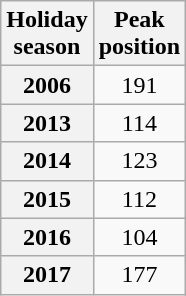<table class="wikitable sortable plainrowheaders" style="text-align:center">
<tr>
<th scope="col">Holiday<br>season</th>
<th scope="col">Peak<br>position</th>
</tr>
<tr>
<th scope="row"style="text-align:center;">2006</th>
<td>191</td>
</tr>
<tr>
<th scope="row"style="text-align:center;">2013</th>
<td>114</td>
</tr>
<tr>
<th scope="row"style="text-align:center;">2014</th>
<td>123</td>
</tr>
<tr>
<th scope="row"style="text-align:center;">2015</th>
<td>112</td>
</tr>
<tr>
<th scope="row"style="text-align:center;">2016</th>
<td>104</td>
</tr>
<tr>
<th scope="row"style="text-align:center;">2017</th>
<td>177</td>
</tr>
</table>
